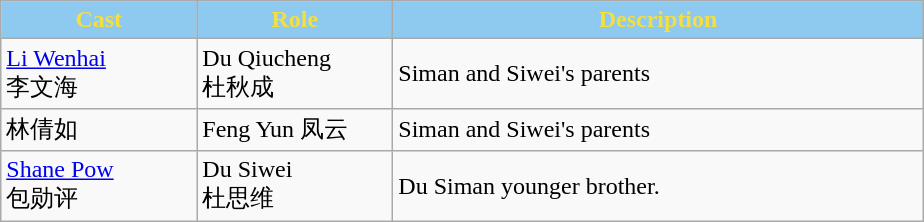<table class="wikitable">
<tr>
<th style="background:#8ecaef; color:#f5de40; width:17%">Cast</th>
<th style="background:#8ecaef; color:#f5de40; width:17%">Role</th>
<th style="background:#8ecaef; color:#f5de40; width:46%">Description</th>
</tr>
<tr>
<td><a href='#'>Li Wenhai</a> <br> 李文海</td>
<td>Du Qiucheng <br> 杜秋成</td>
<td>Siman and Siwei's parents</td>
</tr>
<tr>
<td>林倩如</td>
<td>Feng Yun 凤云</td>
<td>Siman and Siwei's parents</td>
</tr>
<tr>
<td><a href='#'>Shane Pow</a> <br> 包勋评</td>
<td>Du Siwei <br> 杜思维</td>
<td>Du Siman younger brother.</td>
</tr>
</table>
